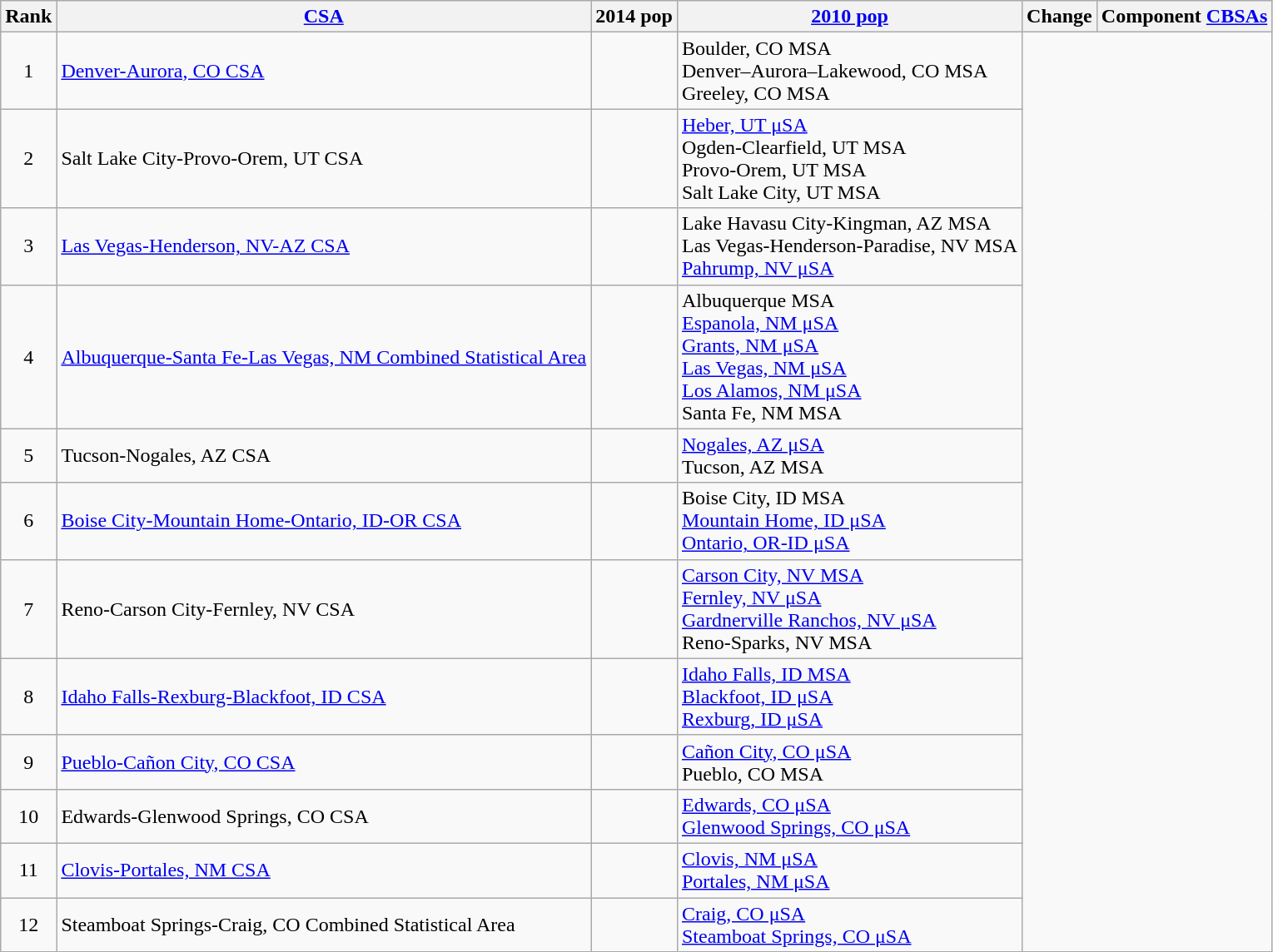<table class="wikitable sortable">
<tr>
<th>Rank</th>
<th><a href='#'>CSA</a></th>
<th>2014 pop</th>
<th><a href='#'>2010 pop</a></th>
<th>Change</th>
<th>Component <a href='#'>CBSAs</a></th>
</tr>
<tr>
<td align=center>1</td>
<td><a href='#'>Denver-Aurora, CO CSA</a></td>
<td></td>
<td>Boulder, CO MSA<br>Denver–Aurora–Lakewood, CO MSA<br>Greeley, CO MSA</td>
</tr>
<tr>
<td align=center>2</td>
<td>Salt Lake City-Provo-Orem, UT CSA</td>
<td></td>
<td><a href='#'>Heber, UT μSA</a><br>Ogden-Clearfield, UT MSA<br>Provo-Orem, UT MSA<br>Salt Lake City, UT MSA</td>
</tr>
<tr>
<td align=center>3</td>
<td><a href='#'>Las Vegas-Henderson, NV-AZ CSA</a></td>
<td></td>
<td>Lake Havasu City-Kingman, AZ MSA<br>Las Vegas-Henderson-Paradise, NV MSA<br><a href='#'>Pahrump, NV μSA</a></td>
</tr>
<tr>
<td align=center>4</td>
<td><a href='#'>Albuquerque-Santa Fe-Las Vegas, NM Combined Statistical Area</a></td>
<td></td>
<td>Albuquerque MSA<br><a href='#'>Espanola, NM μSA</a><br><a href='#'>Grants, NM μSA</a><br><a href='#'>Las Vegas, NM μSA</a><br><a href='#'>Los Alamos, NM μSA</a><br>Santa Fe, NM MSA</td>
</tr>
<tr>
<td align=center>5</td>
<td>Tucson-Nogales, AZ CSA</td>
<td></td>
<td><a href='#'>Nogales, AZ μSA</a><br>Tucson, AZ MSA</td>
</tr>
<tr>
<td align=center>6</td>
<td><a href='#'>Boise City-Mountain Home-Ontario, ID-OR CSA</a></td>
<td></td>
<td>Boise City, ID MSA<br><a href='#'>Mountain Home, ID μSA</a><br><a href='#'>Ontario, OR-ID μSA</a></td>
</tr>
<tr>
<td align=center>7</td>
<td>Reno-Carson City-Fernley, NV CSA</td>
<td></td>
<td><a href='#'>Carson City, NV MSA</a><br><a href='#'>Fernley, NV μSA</a><br><a href='#'>Gardnerville Ranchos, NV μSA</a><br>Reno-Sparks, NV MSA</td>
</tr>
<tr>
<td align=center>8</td>
<td><a href='#'>Idaho Falls-Rexburg-Blackfoot, ID CSA</a></td>
<td></td>
<td><a href='#'>Idaho Falls, ID MSA</a><br><a href='#'>Blackfoot, ID μSA</a><br><a href='#'>Rexburg, ID μSA</a></td>
</tr>
<tr>
<td align=center>9</td>
<td><a href='#'>Pueblo-Cañon City, CO CSA</a></td>
<td></td>
<td><a href='#'>Cañon City, CO μSA</a><br>Pueblo, CO MSA</td>
</tr>
<tr>
<td align=center>10</td>
<td>Edwards-Glenwood Springs, CO CSA</td>
<td></td>
<td><a href='#'>Edwards, CO μSA</a><br><a href='#'>Glenwood Springs, CO μSA</a></td>
</tr>
<tr>
<td align=center>11</td>
<td><a href='#'>Clovis-Portales, NM CSA</a></td>
<td></td>
<td><a href='#'>Clovis, NM μSA</a><br><a href='#'>Portales, NM μSA</a></td>
</tr>
<tr>
<td align=center>12</td>
<td>Steamboat Springs-Craig, CO Combined Statistical Area</td>
<td></td>
<td><a href='#'>Craig, CO μSA</a><br><a href='#'>Steamboat Springs, CO μSA</a></td>
</tr>
</table>
